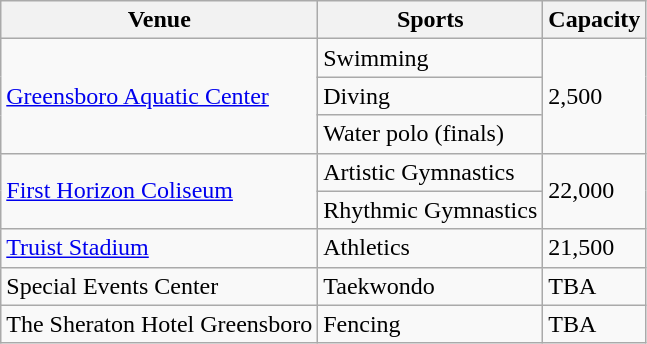<table class="wikitable sortable">
<tr>
<th>Venue</th>
<th>Sports</th>
<th>Capacity</th>
</tr>
<tr>
<td rowspan="3"><a href='#'>Greensboro Aquatic Center</a></td>
<td>Swimming</td>
<td rowspan="3">2,500</td>
</tr>
<tr>
<td>Diving</td>
</tr>
<tr>
<td>Water polo (finals)</td>
</tr>
<tr>
<td rowspan="2"><a href='#'>First Horizon Coliseum</a></td>
<td>Artistic Gymnastics</td>
<td rowspan="2">22,000</td>
</tr>
<tr>
<td>Rhythmic Gymnastics</td>
</tr>
<tr>
<td><a href='#'>Truist Stadium</a></td>
<td>Athletics</td>
<td>21,500</td>
</tr>
<tr>
<td>Special Events Center</td>
<td>Taekwondo</td>
<td>TBA</td>
</tr>
<tr>
<td>The Sheraton Hotel Greensboro</td>
<td>Fencing</td>
<td>TBA</td>
</tr>
</table>
